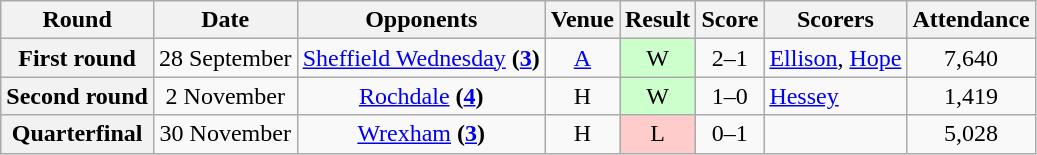<table class="wikitable" style="text-align:center">
<tr>
<th>Round</th>
<th>Date</th>
<th>Opponents</th>
<th>Venue</th>
<th>Result</th>
<th>Score</th>
<th>Scorers</th>
<th>Attendance</th>
</tr>
<tr>
<th>First round</th>
<td>28 September</td>
<td><a href='#'>Sheffield Wednesday</a> <strong>(<a href='#'>3</a>)</strong></td>
<td><a href='#'>A</a></td>
<td style="background-color:#CCFFCC">W</td>
<td>2–1</td>
<td align="left"><a href='#'>Ellison</a>, <a href='#'>Hope</a></td>
<td>7,640</td>
</tr>
<tr>
<th>Second round</th>
<td>2 November</td>
<td><a href='#'>Rochdale</a> <strong>(<a href='#'>4</a>)</strong></td>
<td>H</td>
<td style="background-color:#CCFFCC">W</td>
<td>1–0</td>
<td align="left"><a href='#'>Hessey</a></td>
<td>1,419</td>
</tr>
<tr>
<th>Quarterfinal</th>
<td>30 November</td>
<td><a href='#'>Wrexham</a> <strong>(<a href='#'>3</a>)</strong></td>
<td>H</td>
<td style="background-color:#FFCCCC">L</td>
<td>0–1</td>
<td align="left"></td>
<td>5,028</td>
</tr>
</table>
